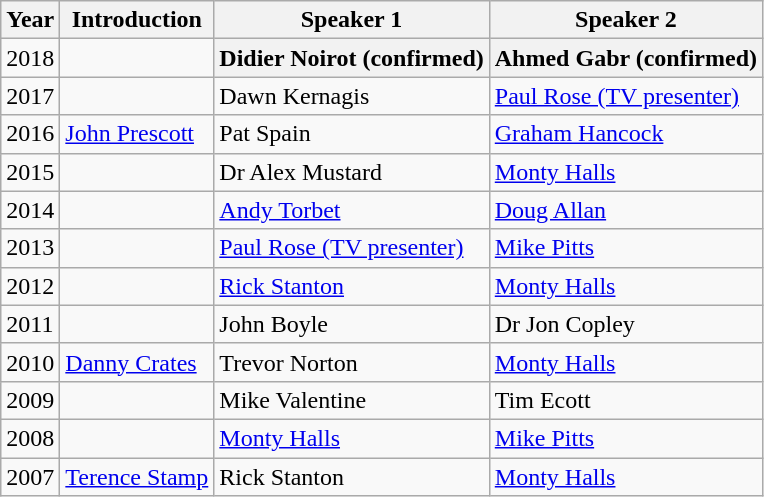<table class="wikitable">
<tr>
<th>Year</th>
<th>Introduction</th>
<th>Speaker 1</th>
<th>Speaker 2</th>
</tr>
<tr>
<td>2018</td>
<td></td>
<th>Didier Noirot (confirmed)</th>
<th>Ahmed Gabr (confirmed)</th>
</tr>
<tr>
<td>2017</td>
<td></td>
<td>Dawn Kernagis</td>
<td><a href='#'>Paul Rose (TV presenter)</a></td>
</tr>
<tr>
<td>2016</td>
<td><a href='#'>John Prescott</a></td>
<td>Pat Spain</td>
<td><a href='#'>Graham Hancock</a></td>
</tr>
<tr>
<td>2015</td>
<td></td>
<td>Dr Alex Mustard</td>
<td><a href='#'>Monty Halls</a></td>
</tr>
<tr>
<td>2014</td>
<td></td>
<td><a href='#'>Andy Torbet</a></td>
<td><a href='#'>Doug Allan</a></td>
</tr>
<tr>
<td>2013</td>
<td></td>
<td><a href='#'>Paul Rose (TV presenter)</a></td>
<td><a href='#'>Mike Pitts</a></td>
</tr>
<tr>
<td>2012</td>
<td></td>
<td><a href='#'>Rick Stanton</a></td>
<td><a href='#'>Monty Halls</a></td>
</tr>
<tr>
<td>2011</td>
<td></td>
<td>John Boyle</td>
<td>Dr Jon Copley</td>
</tr>
<tr>
<td>2010</td>
<td><a href='#'>Danny Crates</a></td>
<td>Trevor Norton</td>
<td><a href='#'>Monty Halls</a></td>
</tr>
<tr>
<td>2009</td>
<td></td>
<td>Mike Valentine</td>
<td>Tim Ecott</td>
</tr>
<tr>
<td>2008</td>
<td></td>
<td><a href='#'>Monty Halls</a></td>
<td><a href='#'>Mike Pitts</a></td>
</tr>
<tr>
<td>2007</td>
<td><a href='#'>Terence Stamp</a></td>
<td>Rick Stanton</td>
<td><a href='#'>Monty Halls</a></td>
</tr>
</table>
